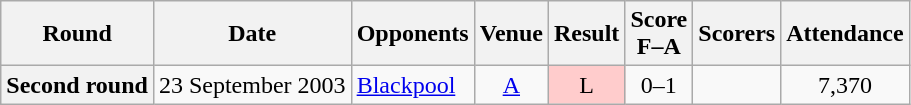<table class="wikitable plainrowheaders" style="text-align:center">
<tr>
<th scope="col">Round</th>
<th scope="col">Date</th>
<th scope="col">Opponents</th>
<th scope="col">Venue</th>
<th scope="col">Result</th>
<th scope="col">Score<br>F–A</th>
<th scope="col">Scorers</th>
<th scope="col">Attendance</th>
</tr>
<tr>
<th scope="row">Second round</th>
<td style="text-align:left">23 September 2003</td>
<td style="text-align:left"><a href='#'>Blackpool</a></td>
<td><a href='#'>A</a></td>
<td style="background:#fcc">L</td>
<td>0–1</td>
<td></td>
<td>7,370</td>
</tr>
</table>
